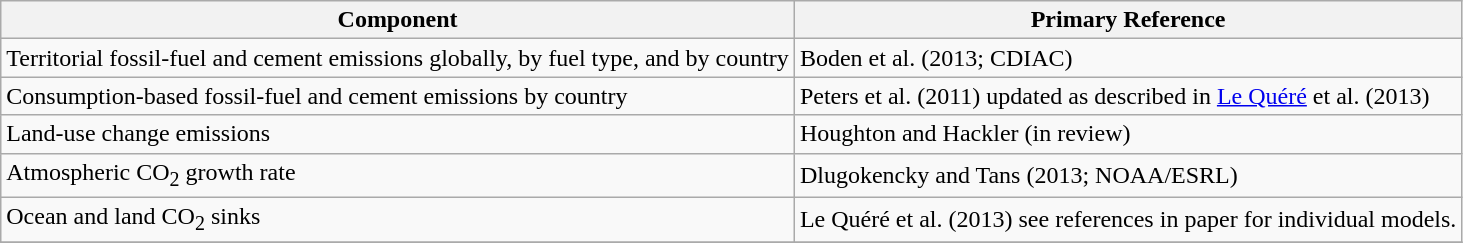<table class="wikitable">
<tr>
<th>Component</th>
<th>Primary Reference</th>
</tr>
<tr>
<td>Territorial fossil-fuel and cement emissions globally, by fuel type, and by country</td>
<td>Boden et al. (2013; CDIAC)</td>
</tr>
<tr>
<td>Consumption-based fossil-fuel and cement emissions by country</td>
<td>Peters et al. (2011) updated as described in <a href='#'>Le Quéré</a> et al. (2013)</td>
</tr>
<tr>
<td>Land-use change emissions</td>
<td>Houghton and Hackler (in review)</td>
</tr>
<tr>
<td>Atmospheric CO<sub>2</sub> growth rate</td>
<td>Dlugokencky and Tans (2013; NOAA/ESRL)</td>
</tr>
<tr>
<td>Ocean and land CO<sub>2</sub> sinks</td>
<td>Le Quéré et al. (2013) see references in paper for individual models.</td>
</tr>
<tr>
</tr>
</table>
